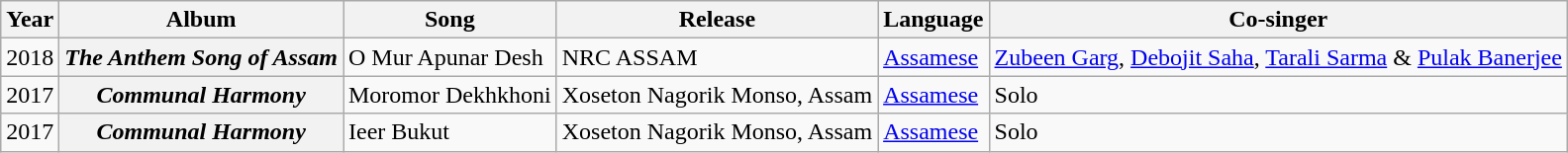<table class="wikitable">
<tr>
<th>Year</th>
<th>Album</th>
<th>Song</th>
<th>Release</th>
<th>Language</th>
<th>Co-singer</th>
</tr>
<tr>
<td>2018</td>
<th scope="row"><em>The Anthem Song of Assam</em></th>
<td>O Mur Apunar Desh</td>
<td>NRC ASSAM</td>
<td><a href='#'>Assamese</a></td>
<td><a href='#'>Zubeen Garg</a>, <a href='#'>Debojit Saha</a>, <a href='#'>Tarali Sarma</a> & <a href='#'>Pulak Banerjee</a></td>
</tr>
<tr>
<td>2017</td>
<th scope="row"><em>Communal Harmony</em></th>
<td>Moromor Dekhkhoni</td>
<td>Xoseton Nagorik Monso, Assam</td>
<td><a href='#'>Assamese</a></td>
<td>Solo</td>
</tr>
<tr>
<td>2017</td>
<th scope="row"><em>Communal Harmony </em></th>
<td>Ieer Bukut</td>
<td>Xoseton Nagorik Monso, Assam</td>
<td><a href='#'>Assamese</a></td>
<td>Solo</td>
</tr>
</table>
